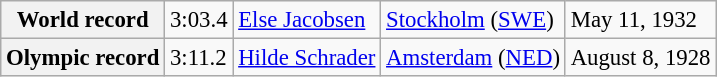<table class="wikitable" style="font-size:95%;">
<tr>
<th>World record</th>
<td>3:03.4</td>
<td> <a href='#'>Else Jacobsen</a></td>
<td><a href='#'>Stockholm</a> (<a href='#'>SWE</a>)</td>
<td>May 11, 1932</td>
</tr>
<tr>
<th>Olympic record</th>
<td>3:11.2</td>
<td> <a href='#'>Hilde Schrader</a></td>
<td><a href='#'>Amsterdam</a> (<a href='#'>NED</a>)</td>
<td>August 8, 1928</td>
</tr>
</table>
